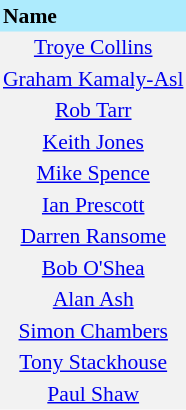<table border=0 cellpadding=2 cellspacing=0  |- bgcolor=#F2F2F2 style="text-align:center; font-size:90%;">
<tr bgcolor=#ADEBFD>
<th align=left>Name</th>
</tr>
<tr>
<td><a href='#'>Troye Collins</a></td>
</tr>
<tr>
<td><a href='#'>Graham Kamaly-Asl</a></td>
</tr>
<tr>
<td><a href='#'>Rob Tarr</a></td>
</tr>
<tr>
<td><a href='#'>Keith Jones</a></td>
</tr>
<tr>
<td><a href='#'>Mike Spence</a></td>
</tr>
<tr>
<td><a href='#'>Ian Prescott</a></td>
</tr>
<tr>
<td><a href='#'>Darren Ransome</a></td>
</tr>
<tr>
<td><a href='#'>Bob O'Shea</a></td>
</tr>
<tr>
<td><a href='#'>Alan Ash</a></td>
</tr>
<tr>
<td><a href='#'>Simon Chambers</a></td>
</tr>
<tr>
<td><a href='#'>Tony Stackhouse</a></td>
</tr>
<tr>
<td><a href='#'>Paul Shaw</a></td>
</tr>
</table>
